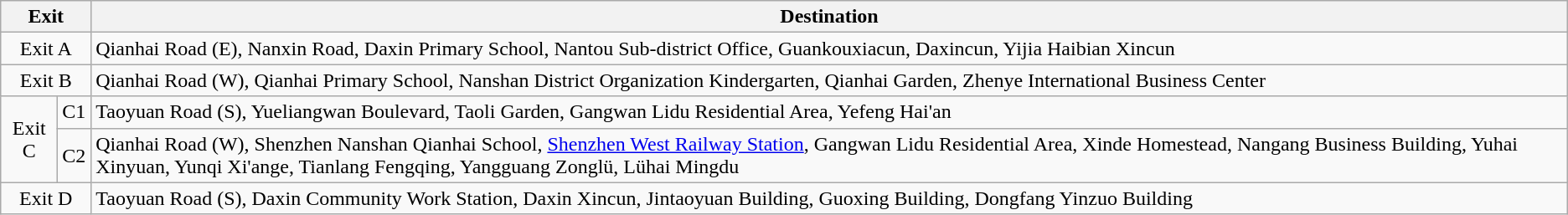<table class="wikitable">
<tr>
<th style="width:70px" colspan="2">Exit</th>
<th>Destination</th>
</tr>
<tr>
<td align="center" colspan="2">Exit A</td>
<td>Qianhai Road (E), Nanxin Road, Daxin Primary School, Nantou Sub-district Office, Guankouxiacun, Daxincun, Yijia Haibian Xincun</td>
</tr>
<tr>
<td align="center" colspan="2">Exit B</td>
<td>Qianhai Road (W), Qianhai Primary School, Nanshan District Organization Kindergarten, Qianhai Garden, Zhenye International Business Center</td>
</tr>
<tr>
<td align="center" rowspan="2">Exit C</td>
<td>C1</td>
<td>Taoyuan Road (S), Yueliangwan Boulevard, Taoli Garden, Gangwan Lidu Residential Area, Yefeng Hai'an</td>
</tr>
<tr>
<td>C2</td>
<td>Qianhai Road (W), Shenzhen Nanshan Qianhai School, <a href='#'>Shenzhen West Railway Station</a>, Gangwan Lidu Residential Area, Xinde Homestead, Nangang Business Building, Yuhai Xinyuan, Yunqi Xi'ange, Tianlang Fengqing, Yangguang Zonglü, Lühai Mingdu</td>
</tr>
<tr>
<td align="center" colspan="2">Exit D</td>
<td>Taoyuan Road (S), Daxin Community Work Station, Daxin Xincun, Jintaoyuan Building, Guoxing Building, Dongfang Yinzuo Building</td>
</tr>
</table>
